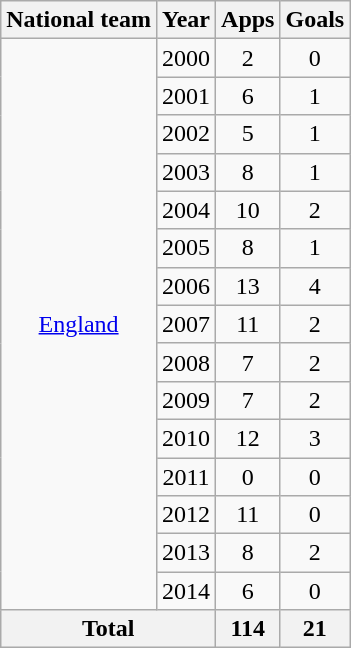<table class="wikitable" style="text-align: center;">
<tr>
<th>National team</th>
<th>Year</th>
<th>Apps</th>
<th>Goals</th>
</tr>
<tr>
<td rowspan="15"><a href='#'>England</a></td>
<td>2000</td>
<td>2</td>
<td>0</td>
</tr>
<tr>
<td>2001</td>
<td>6</td>
<td>1</td>
</tr>
<tr>
<td>2002</td>
<td>5</td>
<td>1</td>
</tr>
<tr>
<td>2003</td>
<td>8</td>
<td>1</td>
</tr>
<tr>
<td>2004</td>
<td>10</td>
<td>2</td>
</tr>
<tr>
<td>2005</td>
<td>8</td>
<td>1</td>
</tr>
<tr>
<td>2006</td>
<td>13</td>
<td>4</td>
</tr>
<tr>
<td>2007</td>
<td>11</td>
<td>2</td>
</tr>
<tr>
<td>2008</td>
<td>7</td>
<td>2</td>
</tr>
<tr>
<td>2009</td>
<td>7</td>
<td>2</td>
</tr>
<tr>
<td>2010</td>
<td>12</td>
<td>3</td>
</tr>
<tr>
<td>2011</td>
<td>0</td>
<td>0</td>
</tr>
<tr>
<td>2012</td>
<td>11</td>
<td>0</td>
</tr>
<tr>
<td>2013</td>
<td>8</td>
<td>2</td>
</tr>
<tr>
<td>2014</td>
<td>6</td>
<td>0</td>
</tr>
<tr>
<th colspan="2">Total</th>
<th>114</th>
<th>21</th>
</tr>
</table>
